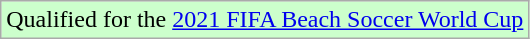<table class="wikitable">
<tr bgcolor="#ccffcc">
<td>Qualified for the <a href='#'>2021 FIFA Beach Soccer World Cup</a></td>
</tr>
</table>
